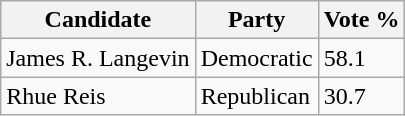<table class="wikitable">
<tr>
<th>Candidate</th>
<th>Party</th>
<th>Vote %</th>
</tr>
<tr>
<td>James R. Langevin</td>
<td>Democratic</td>
<td>58.1</td>
</tr>
<tr>
<td>Rhue Reis</td>
<td>Republican</td>
<td>30.7</td>
</tr>
</table>
